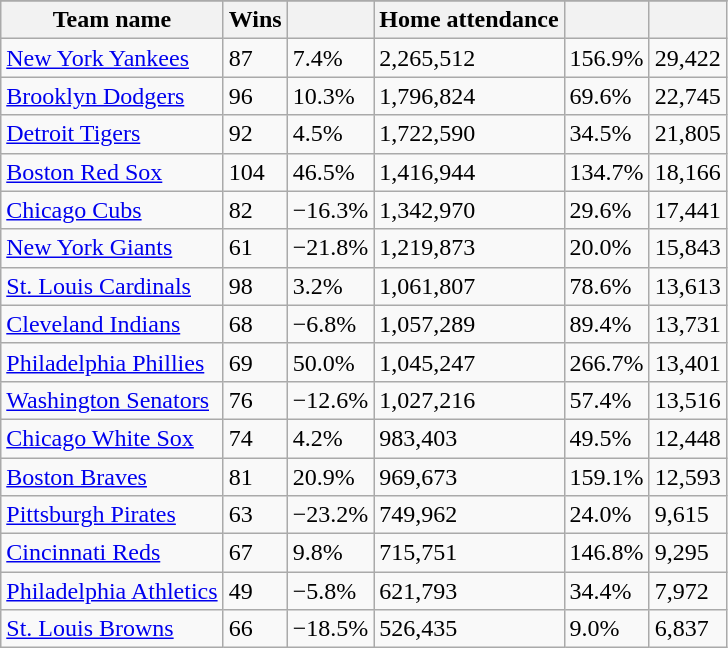<table class="wikitable sortable">
<tr style="text-align:center; font-size:larger;">
</tr>
<tr>
<th>Team name</th>
<th>Wins</th>
<th></th>
<th>Home attendance</th>
<th></th>
<th></th>
</tr>
<tr>
<td><a href='#'>New York Yankees</a></td>
<td>87</td>
<td>7.4%</td>
<td>2,265,512</td>
<td>156.9%</td>
<td>29,422</td>
</tr>
<tr>
<td><a href='#'>Brooklyn Dodgers</a></td>
<td>96</td>
<td>10.3%</td>
<td>1,796,824</td>
<td>69.6%</td>
<td>22,745</td>
</tr>
<tr>
<td><a href='#'>Detroit Tigers</a></td>
<td>92</td>
<td>4.5%</td>
<td>1,722,590</td>
<td>34.5%</td>
<td>21,805</td>
</tr>
<tr>
<td><a href='#'>Boston Red Sox</a></td>
<td>104</td>
<td>46.5%</td>
<td>1,416,944</td>
<td>134.7%</td>
<td>18,166</td>
</tr>
<tr>
<td><a href='#'>Chicago Cubs</a></td>
<td>82</td>
<td>−16.3%</td>
<td>1,342,970</td>
<td>29.6%</td>
<td>17,441</td>
</tr>
<tr>
<td><a href='#'>New York Giants</a></td>
<td>61</td>
<td>−21.8%</td>
<td>1,219,873</td>
<td>20.0%</td>
<td>15,843</td>
</tr>
<tr>
<td><a href='#'>St. Louis Cardinals</a></td>
<td>98</td>
<td>3.2%</td>
<td>1,061,807</td>
<td>78.6%</td>
<td>13,613</td>
</tr>
<tr>
<td><a href='#'>Cleveland Indians</a></td>
<td>68</td>
<td>−6.8%</td>
<td>1,057,289</td>
<td>89.4%</td>
<td>13,731</td>
</tr>
<tr>
<td><a href='#'>Philadelphia Phillies</a></td>
<td>69</td>
<td>50.0%</td>
<td>1,045,247</td>
<td>266.7%</td>
<td>13,401</td>
</tr>
<tr>
<td><a href='#'>Washington Senators</a></td>
<td>76</td>
<td>−12.6%</td>
<td>1,027,216</td>
<td>57.4%</td>
<td>13,516</td>
</tr>
<tr>
<td><a href='#'>Chicago White Sox</a></td>
<td>74</td>
<td>4.2%</td>
<td>983,403</td>
<td>49.5%</td>
<td>12,448</td>
</tr>
<tr>
<td><a href='#'>Boston Braves</a></td>
<td>81</td>
<td>20.9%</td>
<td>969,673</td>
<td>159.1%</td>
<td>12,593</td>
</tr>
<tr>
<td><a href='#'>Pittsburgh Pirates</a></td>
<td>63</td>
<td>−23.2%</td>
<td>749,962</td>
<td>24.0%</td>
<td>9,615</td>
</tr>
<tr>
<td><a href='#'>Cincinnati Reds</a></td>
<td>67</td>
<td>9.8%</td>
<td>715,751</td>
<td>146.8%</td>
<td>9,295</td>
</tr>
<tr>
<td><a href='#'>Philadelphia Athletics</a></td>
<td>49</td>
<td>−5.8%</td>
<td>621,793</td>
<td>34.4%</td>
<td>7,972</td>
</tr>
<tr>
<td><a href='#'>St. Louis Browns</a></td>
<td>66</td>
<td>−18.5%</td>
<td>526,435</td>
<td>9.0%</td>
<td>6,837</td>
</tr>
</table>
